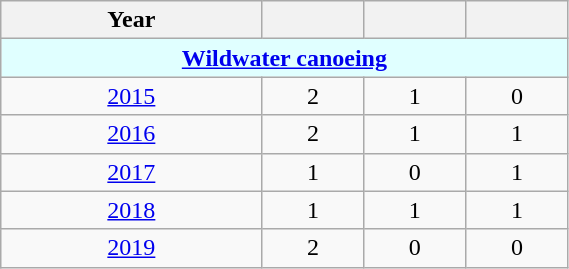<table class="wikitable" width=30% style="font-size:100%; text-align:center;">
<tr>
<th>Year</th>
<th></th>
<th></th>
<th></th>
</tr>
<tr>
<td colspan=4 bgcolor=LightCyan><strong><a href='#'>Wildwater canoeing</a></strong></td>
</tr>
<tr>
<td><a href='#'>2015</a></td>
<td>2</td>
<td>1</td>
<td>0</td>
</tr>
<tr>
<td><a href='#'>2016</a></td>
<td>2</td>
<td>1</td>
<td>1</td>
</tr>
<tr>
<td><a href='#'>2017</a></td>
<td>1</td>
<td>0</td>
<td>1</td>
</tr>
<tr>
<td><a href='#'>2018</a></td>
<td>1</td>
<td>1</td>
<td>1</td>
</tr>
<tr>
<td><a href='#'>2019</a></td>
<td>2</td>
<td>0</td>
<td>0</td>
</tr>
</table>
